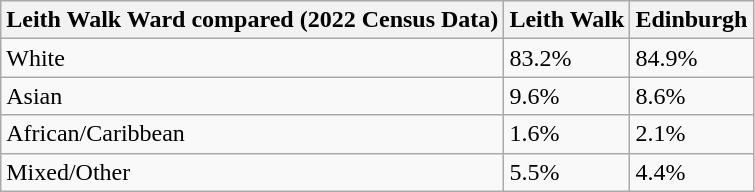<table class="wikitable">
<tr>
<th>Leith Walk Ward compared (2022 Census Data)</th>
<th>Leith Walk</th>
<th>Edinburgh</th>
</tr>
<tr>
<td>White</td>
<td>83.2%</td>
<td>84.9%</td>
</tr>
<tr>
<td>Asian</td>
<td>9.6%</td>
<td>8.6%</td>
</tr>
<tr>
<td>African/Caribbean</td>
<td>1.6%</td>
<td>2.1%</td>
</tr>
<tr>
<td>Mixed/Other</td>
<td>5.5%</td>
<td>4.4%</td>
</tr>
</table>
